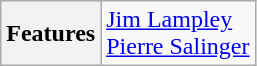<table class="wikitable">
<tr>
<th>Features</th>
<td><a href='#'>Jim Lampley</a><br><a href='#'>Pierre Salinger</a></td>
</tr>
</table>
